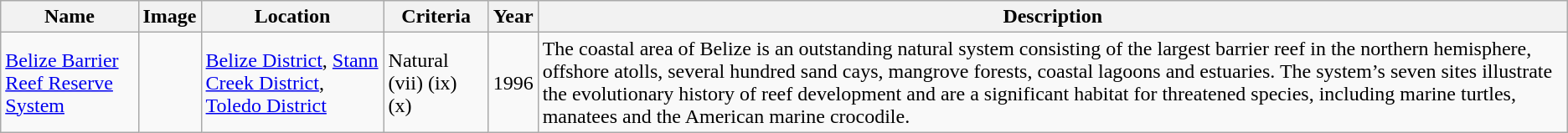<table class="wikitable sortable">
<tr>
<th>Name</th>
<th>Image</th>
<th>Location</th>
<th>Criteria</th>
<th>Year</th>
<th><strong>Description</strong></th>
</tr>
<tr>
<td><a href='#'>Belize Barrier Reef Reserve System</a></td>
<td></td>
<td><a href='#'>Belize District</a>, <a href='#'>Stann Creek District</a>, <a href='#'>Toledo District</a><br></td>
<td>Natural (vii) (ix) (x)</td>
<td>1996</td>
<td>The coastal area of Belize is an outstanding natural system consisting of the largest barrier reef in the northern hemisphere, offshore atolls, several hundred sand cays, mangrove forests, coastal lagoons and estuaries. The system’s seven sites illustrate the evolutionary history of reef development and are a significant habitat for threatened species, including marine turtles, manatees and the American marine crocodile.</td>
</tr>
</table>
